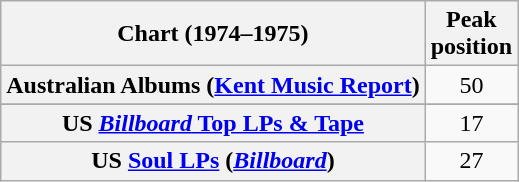<table class="wikitable sortable plainrowheaders" style="text-align:center">
<tr>
<th scope="col">Chart (1974–1975)</th>
<th scope="col">Peak<br> position</th>
</tr>
<tr>
<th scope="row">Australian Albums (<a href='#'>Kent Music Report</a>)</th>
<td>50</td>
</tr>
<tr>
</tr>
<tr>
</tr>
<tr>
</tr>
<tr>
</tr>
<tr>
<th scope="row">US <a href='#'><em>Billboard</em> Top LPs & Tape</a></th>
<td style="text-align:center;">17</td>
</tr>
<tr>
<th scope="row">US <a href='#'>Soul LPs</a> (<em><a href='#'>Billboard</a></em>)</th>
<td style="text-align:center;">27</td>
</tr>
</table>
